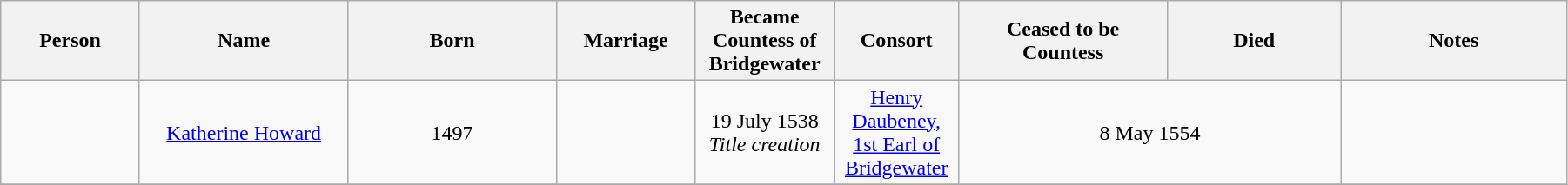<table class="wikitable" width="95%">
<tr>
<th width="8%">Person</th>
<th width="12%">Name</th>
<th width="12%">Born</th>
<th width="8%">Marriage</th>
<th width="8%">Became Countess of Bridgewater</th>
<th width="7%">Consort</th>
<th width="12%">Ceased to be Countess</th>
<th width="10%">Died</th>
<th width="13%">Notes</th>
</tr>
<tr>
<td align="center"></td>
<td align="center"><a href='#'>Katherine Howard</a></td>
<td align="center">1497</td>
<td align="center"></td>
<td align="center">19 July 1538 <br> <em>Title creation</em></td>
<td align="center"><a href='#'>Henry Daubeney, 1st Earl of Bridgewater</a></td>
<td colspan="2" align="center">8 May 1554</td>
<td align="center"></td>
</tr>
<tr>
</tr>
</table>
